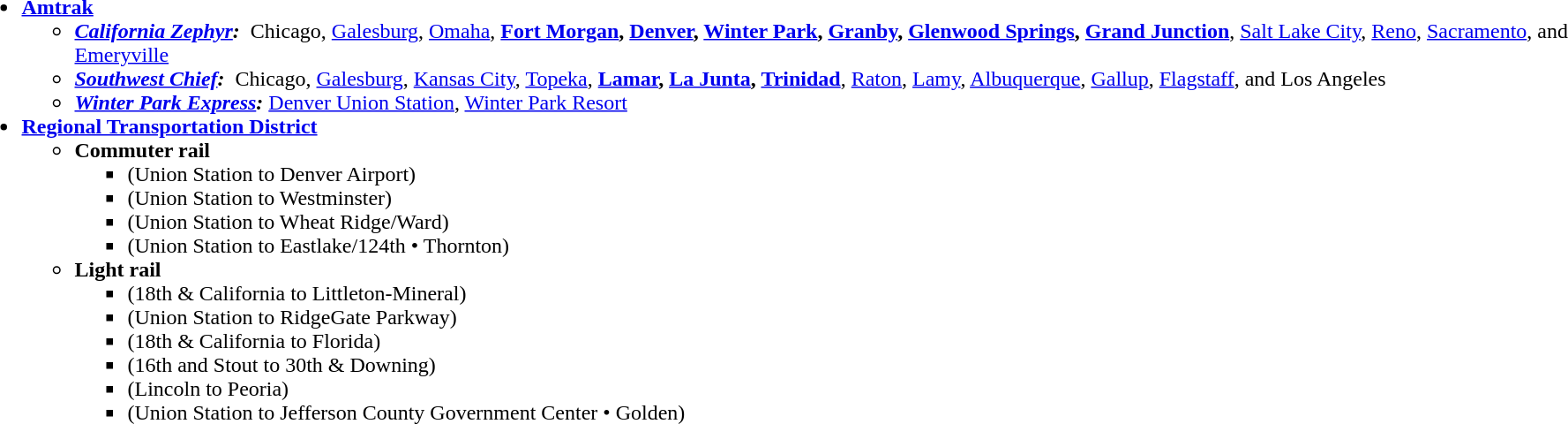<table style="margin: 1em auto;">
<tr>
<td valign="top"><br><ul><li><strong><a href='#'>Amtrak</a></strong><ul><li><strong><em><a href='#'>California Zephyr</a>:</em></strong>  Chicago, <a href='#'>Galesburg</a>, <a href='#'>Omaha</a>, <strong><a href='#'>Fort Morgan</a>, <a href='#'>Denver</a>, <a href='#'>Winter Park</a>, <a href='#'>Granby</a>, <a href='#'>Glenwood Springs</a>, <a href='#'>Grand Junction</a></strong>, <a href='#'>Salt Lake City</a>, <a href='#'>Reno</a>, <a href='#'>Sacramento</a>, and <a href='#'>Emeryville</a></li><li><strong><em><a href='#'>Southwest Chief</a>:</em></strong>  Chicago, <a href='#'>Galesburg</a>, <a href='#'>Kansas City</a>, <a href='#'>Topeka</a>, <strong><a href='#'>Lamar</a>, <a href='#'>La Junta</a>, <a href='#'>Trinidad</a></strong>, <a href='#'>Raton</a>, <a href='#'>Lamy</a>, <a href='#'>Albuquerque</a>, <a href='#'>Gallup</a>, <a href='#'>Flagstaff</a>, and Los Angeles</li><li><strong><em><a href='#'>Winter Park Express</a>:</em></strong> <a href='#'>Denver Union Station</a>, <a href='#'>Winter Park Resort</a></li></ul></li><li><strong><a href='#'>Regional Transportation District</a></strong><ul><li><strong>Commuter rail</strong><ul><li> (Union Station to Denver Airport)</li><li> (Union Station to Westminster)</li><li> (Union Station to Wheat Ridge/Ward)</li><li> (Union Station to Eastlake/124th • Thornton)</li></ul></li><li><strong>Light rail</strong><ul><li> (18th & California to Littleton-Mineral)</li><li> (Union Station to RidgeGate Parkway)</li><li> (18th & California to Florida)</li><li> (16th and Stout to 30th & Downing)</li><li> (Lincoln to Peoria)</li><li> (Union Station to Jefferson County Government Center • Golden)</li></ul></li></ul></li></ul></td>
</tr>
</table>
